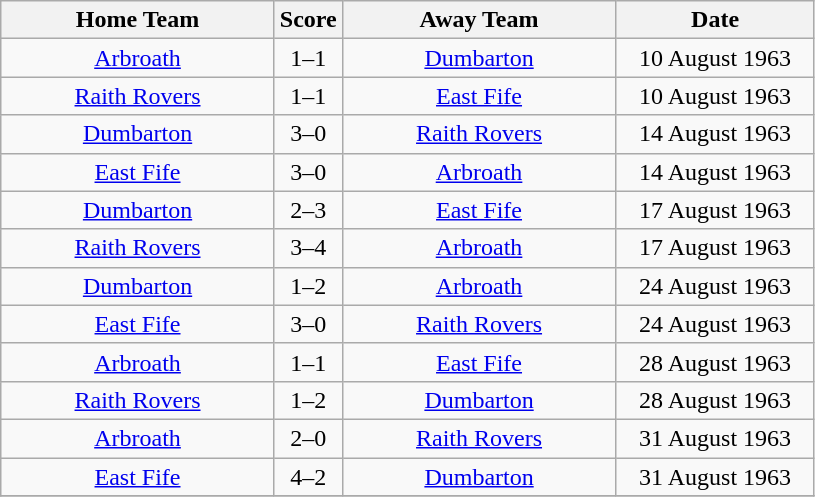<table class="wikitable" style="text-align:center;">
<tr>
<th width=175>Home Team</th>
<th width=20>Score</th>
<th width=175>Away Team</th>
<th width= 125>Date</th>
</tr>
<tr>
<td><a href='#'>Arbroath</a></td>
<td>1–1</td>
<td><a href='#'>Dumbarton</a></td>
<td>10 August 1963</td>
</tr>
<tr>
<td><a href='#'>Raith Rovers</a></td>
<td>1–1</td>
<td><a href='#'>East Fife</a></td>
<td>10 August 1963</td>
</tr>
<tr>
<td><a href='#'>Dumbarton</a></td>
<td>3–0</td>
<td><a href='#'>Raith Rovers</a></td>
<td>14 August 1963</td>
</tr>
<tr>
<td><a href='#'>East Fife</a></td>
<td>3–0</td>
<td><a href='#'>Arbroath</a></td>
<td>14 August 1963</td>
</tr>
<tr>
<td><a href='#'>Dumbarton</a></td>
<td>2–3</td>
<td><a href='#'>East Fife</a></td>
<td>17 August 1963</td>
</tr>
<tr>
<td><a href='#'>Raith Rovers</a></td>
<td>3–4</td>
<td><a href='#'>Arbroath</a></td>
<td>17 August 1963</td>
</tr>
<tr>
<td><a href='#'>Dumbarton</a></td>
<td>1–2</td>
<td><a href='#'>Arbroath</a></td>
<td>24 August 1963</td>
</tr>
<tr>
<td><a href='#'>East Fife</a></td>
<td>3–0</td>
<td><a href='#'>Raith Rovers</a></td>
<td>24 August 1963</td>
</tr>
<tr>
<td><a href='#'>Arbroath</a></td>
<td>1–1</td>
<td><a href='#'>East Fife</a></td>
<td>28 August 1963</td>
</tr>
<tr>
<td><a href='#'>Raith Rovers</a></td>
<td>1–2</td>
<td><a href='#'>Dumbarton</a></td>
<td>28 August 1963</td>
</tr>
<tr>
<td><a href='#'>Arbroath</a></td>
<td>2–0</td>
<td><a href='#'>Raith Rovers</a></td>
<td>31 August 1963</td>
</tr>
<tr>
<td><a href='#'>East Fife</a></td>
<td>4–2</td>
<td><a href='#'>Dumbarton</a></td>
<td>31 August 1963</td>
</tr>
<tr>
</tr>
</table>
